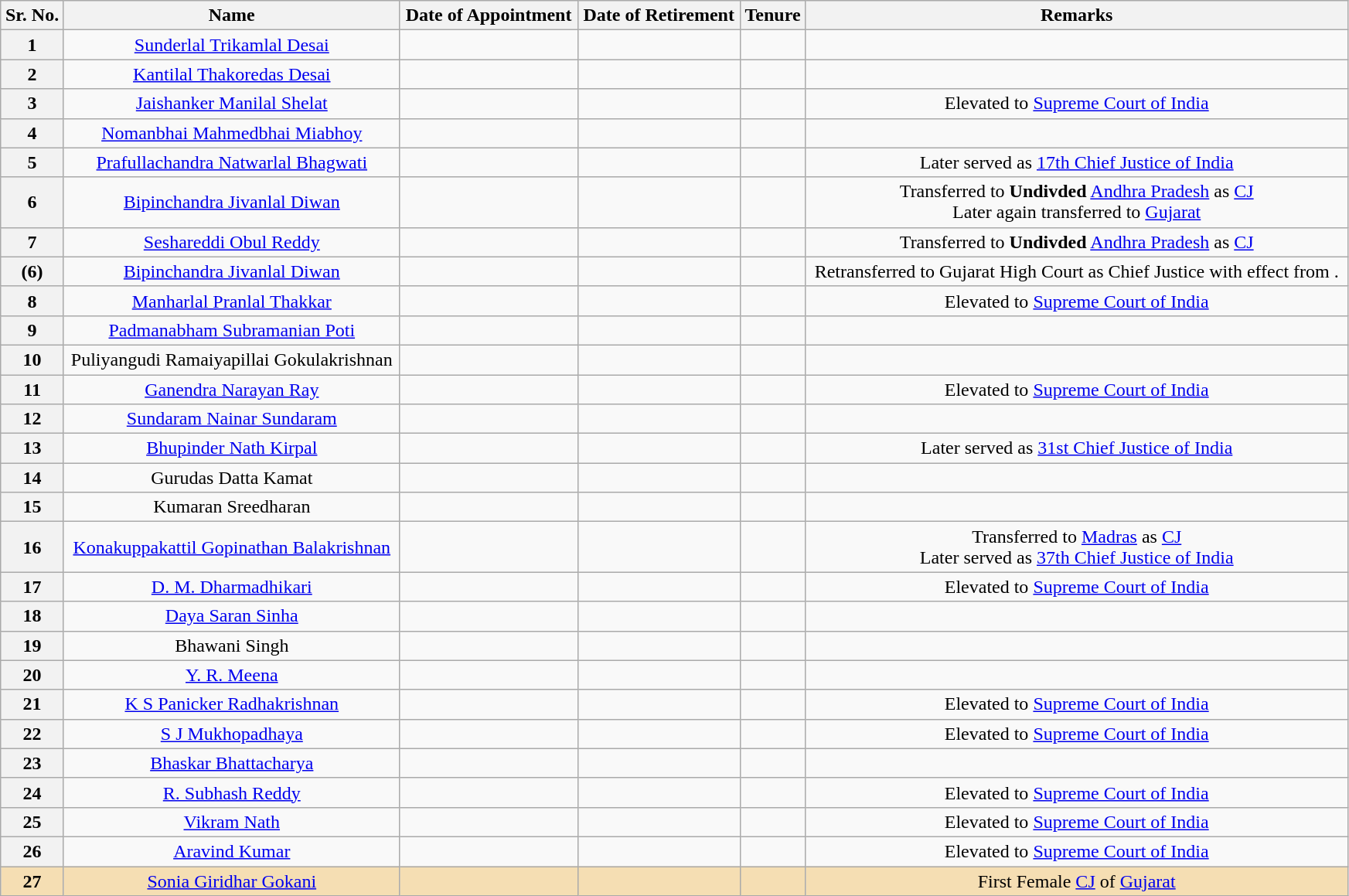<table class="wikitable sortable" style="text-align:center" width="92%">
<tr>
<th>Sr. No.</th>
<th>Name</th>
<th>Date of Appointment</th>
<th>Date of Retirement</th>
<th>Tenure</th>
<th>Remarks</th>
</tr>
<tr>
<th>1</th>
<td><a href='#'>Sunderlal Trikamlal Desai</a></td>
<td></td>
<td></td>
<td></td>
<td></td>
</tr>
<tr>
<th>2</th>
<td><a href='#'>Kantilal Thakoredas Desai</a></td>
<td></td>
<td></td>
<td></td>
<td></td>
</tr>
<tr>
<th>3</th>
<td><a href='#'>Jaishanker Manilal Shelat</a></td>
<td></td>
<td></td>
<td></td>
<td>Elevated to <a href='#'>Supreme Court of India</a></td>
</tr>
<tr>
<th>4</th>
<td><a href='#'>Nomanbhai Mahmedbhai Miabhoy</a></td>
<td></td>
<td></td>
<td></td>
<td></td>
</tr>
<tr>
<th>5</th>
<td><a href='#'>Prafullachandra Natwarlal Bhagwati</a></td>
<td></td>
<td></td>
<td></td>
<td>Later served as <a href='#'>17th Chief Justice of India</a></td>
</tr>
<tr>
<th>6</th>
<td><a href='#'>Bipinchandra Jivanlal Diwan</a></td>
<td></td>
<td></td>
<td></td>
<td>Transferred to <strong>Undivded</strong> <a href='#'>Andhra Pradesh</a> as <a href='#'>CJ</a> <br> Later again transferred to <a href='#'>Gujarat</a></td>
</tr>
<tr>
<th>7</th>
<td><a href='#'>Seshareddi Obul Reddy</a></td>
<td></td>
<td></td>
<td></td>
<td>Transferred to <strong>Undivded</strong> <a href='#'>Andhra Pradesh</a> as <a href='#'>CJ</a></td>
</tr>
<tr>
<th>(6)</th>
<td><a href='#'>Bipinchandra Jivanlal Diwan</a></td>
<td></td>
<td></td>
<td></td>
<td>Retransferred to Gujarat High Court as Chief Justice with effect from .</td>
</tr>
<tr>
<th>8</th>
<td><a href='#'>Manharlal Pranlal Thakkar</a></td>
<td></td>
<td></td>
<td></td>
<td>Elevated to <a href='#'>Supreme Court of India</a></td>
</tr>
<tr>
<th>9</th>
<td><a href='#'>Padmanabham Subramanian Poti</a></td>
<td></td>
<td></td>
<td></td>
<td></td>
</tr>
<tr>
<th>10</th>
<td>Puliyangudi Ramaiyapillai Gokulakrishnan</td>
<td></td>
<td></td>
<td></td>
<td></td>
</tr>
<tr>
<th>11</th>
<td><a href='#'>Ganendra Narayan Ray</a></td>
<td></td>
<td></td>
<td></td>
<td>Elevated to <a href='#'>Supreme Court of India</a></td>
</tr>
<tr>
<th>12</th>
<td><a href='#'>Sundaram Nainar Sundaram</a></td>
<td></td>
<td></td>
<td></td>
<td></td>
</tr>
<tr>
<th>13</th>
<td><a href='#'>Bhupinder Nath Kirpal</a></td>
<td></td>
<td></td>
<td></td>
<td>Later served as <a href='#'>31st Chief Justice of India</a></td>
</tr>
<tr>
<th>14</th>
<td>Gurudas Datta Kamat</td>
<td></td>
<td></td>
<td></td>
<td></td>
</tr>
<tr>
<th>15</th>
<td>Kumaran Sreedharan</td>
<td></td>
<td></td>
<td></td>
<td></td>
</tr>
<tr>
<th>16</th>
<td><a href='#'>Konakuppakattil Gopinathan Balakrishnan</a></td>
<td></td>
<td></td>
<td></td>
<td>Transferred to <a href='#'>Madras</a> as <a href='#'>CJ</a> <br> Later served as <a href='#'>37th Chief Justice of India</a></td>
</tr>
<tr>
<th>17</th>
<td><a href='#'>D. M. Dharmadhikari</a></td>
<td></td>
<td></td>
<td></td>
<td>Elevated to <a href='#'>Supreme Court of India</a></td>
</tr>
<tr>
<th>18</th>
<td><a href='#'>Daya Saran Sinha</a></td>
<td></td>
<td></td>
<td></td>
<td></td>
</tr>
<tr>
<th>19</th>
<td>Bhawani Singh</td>
<td></td>
<td></td>
<td></td>
<td></td>
</tr>
<tr>
<th>20</th>
<td><a href='#'>Y. R. Meena</a></td>
<td></td>
<td></td>
<td></td>
<td></td>
</tr>
<tr>
<th>21</th>
<td><a href='#'>K S Panicker Radhakrishnan</a></td>
<td></td>
<td></td>
<td></td>
<td>Elevated to <a href='#'>Supreme Court of India</a></td>
</tr>
<tr>
<th>22</th>
<td><a href='#'>S J Mukhopadhaya</a></td>
<td></td>
<td></td>
<td></td>
<td>Elevated to <a href='#'>Supreme Court of India</a></td>
</tr>
<tr>
<th>23</th>
<td><a href='#'>Bhaskar Bhattacharya</a></td>
<td></td>
<td></td>
<td></td>
<td></td>
</tr>
<tr>
<th>24</th>
<td><a href='#'>R. Subhash Reddy</a></td>
<td></td>
<td></td>
<td></td>
<td>Elevated to <a href='#'>Supreme Court of India</a></td>
</tr>
<tr>
<th>25</th>
<td><a href='#'>Vikram Nath</a></td>
<td></td>
<td></td>
<td></td>
<td>Elevated to <a href='#'>Supreme Court of India</a></td>
</tr>
<tr>
<th>26</th>
<td><a href='#'>Aravind Kumar</a></td>
<td></td>
<td></td>
<td></td>
<td>Elevated to <a href='#'>Supreme Court of India</a></td>
</tr>
<tr>
<th style="background:wheat;">27</th>
<td style="background:wheat;"><a href='#'>Sonia Giridhar Gokani</a></td>
<td style="background:wheat;"></td>
<td style="background:wheat;"></td>
<td style="background:wheat;"></td>
<td style="background:wheat;">First Female <a href='#'>CJ</a> of <a href='#'>Gujarat</a></td>
</tr>
</table>
